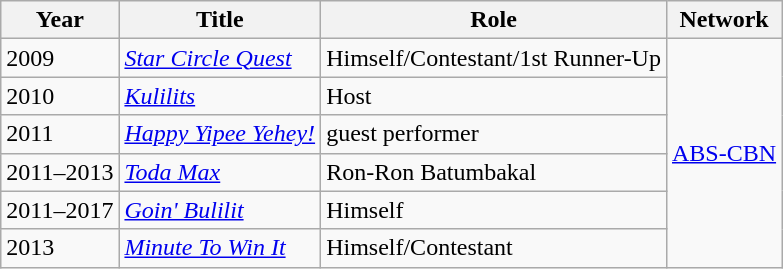<table class="wikitable sortable">
<tr>
<th>Year</th>
<th>Title</th>
<th>Role</th>
<th>Network</th>
</tr>
<tr>
<td>2009</td>
<td><em><a href='#'>Star Circle Quest</a></em></td>
<td>Himself/Contestant/1st Runner-Up</td>
<td rowspan=6><a href='#'>ABS-CBN</a></td>
</tr>
<tr>
<td>2010</td>
<td><em><a href='#'>Kulilits</a></em></td>
<td>Host</td>
</tr>
<tr>
<td>2011</td>
<td><em><a href='#'>Happy Yipee Yehey!</a></em></td>
<td>guest performer</td>
</tr>
<tr>
<td>2011–2013</td>
<td><em><a href='#'>Toda Max</a></em></td>
<td>Ron-Ron Batumbakal</td>
</tr>
<tr>
<td>2011–2017</td>
<td><em><a href='#'>Goin' Bulilit</a></em></td>
<td>Himself</td>
</tr>
<tr>
<td>2013</td>
<td><em><a href='#'>Minute To Win It</a></em></td>
<td>Himself/Contestant</td>
</tr>
</table>
